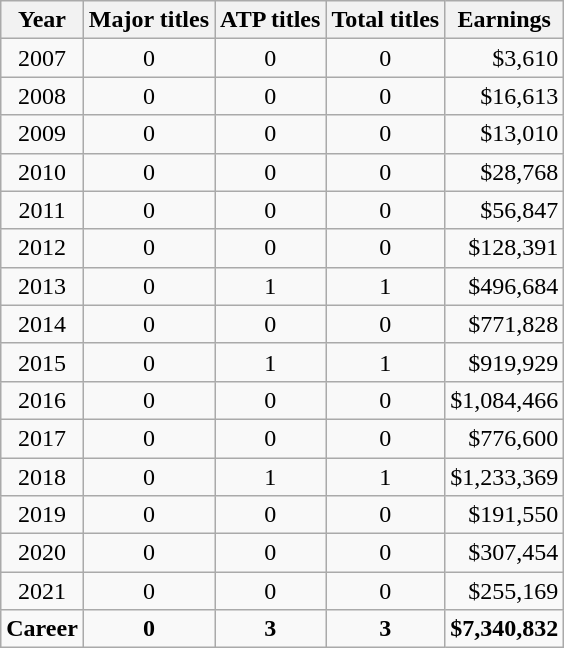<table class="sortable wikitable" style=text-align:center>
<tr>
<th scope="col">Year</th>
<th scope="col">Major titles</th>
<th scope="col">ATP titles</th>
<th scope="col">Total titles</th>
<th scope="col">Earnings</th>
</tr>
<tr>
<td>2007</td>
<td>0</td>
<td>0</td>
<td>0</td>
<td style="text-align:right;" data-sort- value="3610">$3,610</td>
</tr>
<tr>
<td>2008</td>
<td>0</td>
<td>0</td>
<td>0</td>
<td style="text-align:right;" data-sort- value="16613">$16,613</td>
</tr>
<tr>
<td>2009</td>
<td>0</td>
<td>0</td>
<td>0</td>
<td style="text-align:right;" data-sort- value="13010">$13,010</td>
</tr>
<tr>
<td>2010</td>
<td>0</td>
<td>0</td>
<td>0</td>
<td style="text-align:right;" data-sort- value="28768">$28,768</td>
</tr>
<tr>
<td>2011</td>
<td>0</td>
<td>0</td>
<td>0</td>
<td style="text-align:right;" data-sort- value="56847">$56,847</td>
</tr>
<tr>
<td>2012</td>
<td>0</td>
<td>0</td>
<td>0</td>
<td style="text-align:right;" data-sort- value="128391">$128,391</td>
</tr>
<tr>
<td>2013</td>
<td>0</td>
<td>1</td>
<td>1</td>
<td style="text-align:right;" data-sort- value="496684">$496,684</td>
</tr>
<tr>
<td>2014</td>
<td>0</td>
<td>0</td>
<td>0</td>
<td style="text-align:right;" data-sort- value="771828">$771,828</td>
</tr>
<tr>
<td>2015</td>
<td>0</td>
<td>1</td>
<td>1</td>
<td style="text-align:right;" data-sort- value="919929">$919,929</td>
</tr>
<tr>
<td>2016</td>
<td>0</td>
<td>0</td>
<td>0</td>
<td style="text-align:right;" data-sort- value="1084466">$1,084,466</td>
</tr>
<tr>
<td>2017</td>
<td>0</td>
<td>0</td>
<td>0</td>
<td style="text-align:right;" data-sort- value="776600">$776,600</td>
</tr>
<tr>
<td>2018</td>
<td>0</td>
<td>1</td>
<td>1</td>
<td style="text-align:right;" data-sort- value="1233369">$1,233,369</td>
</tr>
<tr>
<td>2019</td>
<td>0</td>
<td>0</td>
<td>0</td>
<td style="text-align:right;" data-sort- value="191550">$191,550</td>
</tr>
<tr>
<td>2020</td>
<td>0</td>
<td>0</td>
<td>0</td>
<td style="text-align:right;" data-sort- value="307454">$307,454</td>
</tr>
<tr>
<td>2021</td>
<td>0</td>
<td>0</td>
<td>0</td>
<td style="text-align:right;" data-sort- value="255169">$255,169</td>
</tr>
<tr>
<td><strong>Career</strong></td>
<td><strong>0</strong></td>
<td><strong>3</strong></td>
<td><strong>3</strong></td>
<td align="right"><strong>$7,340,832</strong></td>
</tr>
</table>
